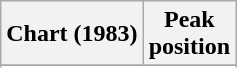<table class="wikitable sortable plainrowheaders">
<tr>
<th>Chart (1983)</th>
<th>Peak<br>position</th>
</tr>
<tr>
</tr>
<tr>
</tr>
</table>
